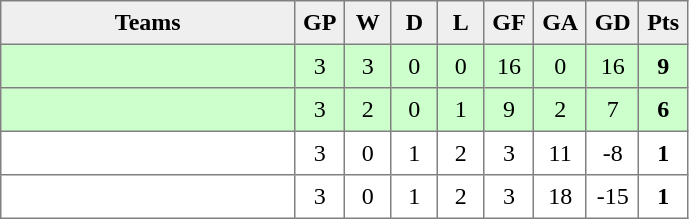<table style=border-collapse:collapse border=1 cellspacing=0 cellpadding=5>
<tr align=center bgcolor=#efefef>
<th width=185>Teams</th>
<th width=20>GP</th>
<th width=20>W</th>
<th width=20>D</th>
<th width=20>L</th>
<th width=20>GF</th>
<th width=20>GA</th>
<th width=20>GD</th>
<th width=20>Pts</th>
</tr>
<tr align=center style="background:#ccffcc;">
<td style="text-align:left;"></td>
<td>3</td>
<td>3</td>
<td>0</td>
<td>0</td>
<td>16</td>
<td>0</td>
<td>16</td>
<td><strong>9</strong></td>
</tr>
<tr align=center style="background:#ccffcc;">
<td style="text-align:left;"></td>
<td>3</td>
<td>2</td>
<td>0</td>
<td>1</td>
<td>9</td>
<td>2</td>
<td>7</td>
<td><strong>6</strong></td>
</tr>
<tr align=center>
<td style="text-align:left;"></td>
<td>3</td>
<td>0</td>
<td>1</td>
<td>2</td>
<td>3</td>
<td>11</td>
<td>-8</td>
<td><strong>1</strong></td>
</tr>
<tr align=center>
<td style="text-align:left;"></td>
<td>3</td>
<td>0</td>
<td>1</td>
<td>2</td>
<td>3</td>
<td>18</td>
<td>-15</td>
<td><strong>1</strong></td>
</tr>
</table>
